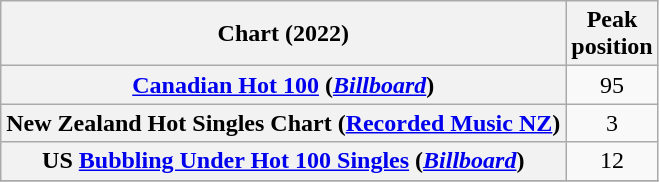<table class="wikitable sortable plainrowheaders" style="text-align:center">
<tr>
<th scope="col">Chart (2022)</th>
<th scope="col">Peak<br>position</th>
</tr>
<tr>
<th scope="row"><a href='#'>Canadian Hot 100</a> (<a href='#'><em>Billboard</em></a>)</th>
<td>95</td>
</tr>
<tr>
<th scope="row">New Zealand Hot Singles Chart (<a href='#'>Recorded Music NZ</a>)</th>
<td>3</td>
</tr>
<tr>
<th scope="row">US <a href='#'>Bubbling Under Hot 100 Singles</a> (<a href='#'><em>Billboard</em></a>)</th>
<td>12</td>
</tr>
<tr>
</tr>
</table>
